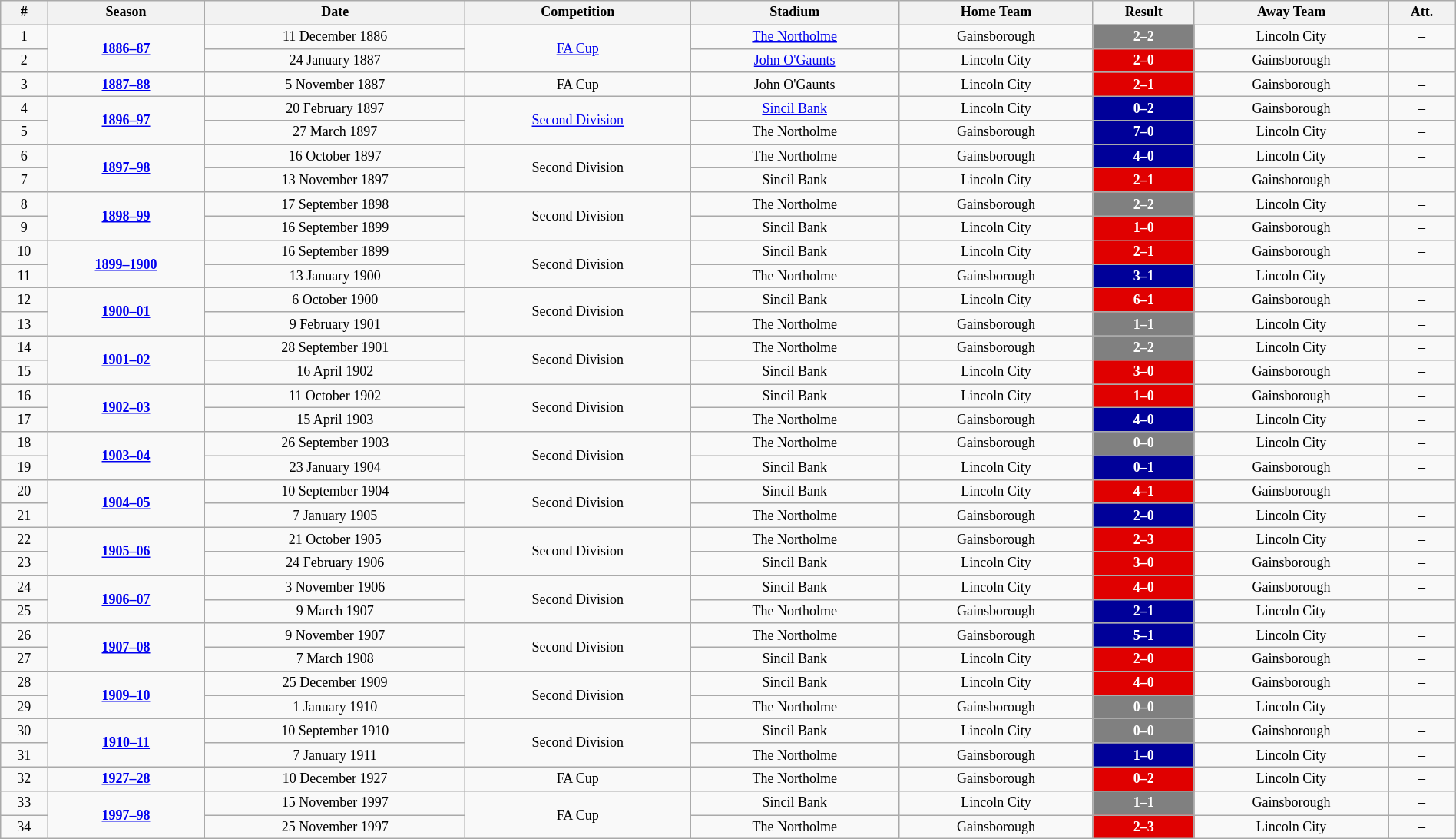<table class="wikitable" style="text-align: center; width: 100%; font-size: 12px">
<tr>
<th><strong>#</strong></th>
<th><strong>Season</strong></th>
<th><strong>Date</strong></th>
<th><strong>Competition</strong></th>
<th><strong>Stadium</strong></th>
<th><strong>Home Team</strong></th>
<th><strong>Result</strong></th>
<th><strong>Away Team</strong></th>
<th><strong>Att.</strong></th>
</tr>
<tr>
<td>1</td>
<td rowspan=2><strong><a href='#'>1886–87</a></strong></td>
<td>11 December 1886</td>
<td rowspan=2><a href='#'>FA Cup</a></td>
<td><a href='#'>The Northolme</a></td>
<td>Gainsborough</td>
<td style="background:#808080; color:white"><strong>2–2</strong></td>
<td>Lincoln City</td>
<td>–</td>
</tr>
<tr>
<td>2</td>
<td>24 January 1887</td>
<td><a href='#'>John O'Gaunts</a></td>
<td>Lincoln City</td>
<td style="background:#E00000; color: white"><strong>2–0</strong></td>
<td>Gainsborough</td>
<td>–</td>
</tr>
<tr>
<td>3</td>
<td><strong><a href='#'>1887–88</a></strong></td>
<td>5 November 1887</td>
<td>FA Cup</td>
<td>John O'Gaunts</td>
<td>Lincoln City</td>
<td style="background: #E00000; color:white"><strong>2–1</strong></td>
<td>Gainsborough</td>
<td>–</td>
</tr>
<tr>
<td>4</td>
<td rowspan=2><strong><a href='#'>1896–97</a></strong></td>
<td>20 February 1897</td>
<td rowspan=2><a href='#'>Second Division</a></td>
<td><a href='#'>Sincil Bank</a></td>
<td>Lincoln City</td>
<td style="background:#000099; color:white"><strong>0–2</strong></td>
<td>Gainsborough</td>
<td>–</td>
</tr>
<tr>
<td>5</td>
<td>27 March 1897</td>
<td>The Northolme</td>
<td>Gainsborough</td>
<td style="background: #000099; color:white"><strong>7–0</strong></td>
<td>Lincoln City</td>
<td>–</td>
</tr>
<tr>
<td>6</td>
<td rowspan=2><strong><a href='#'>1897–98</a></strong></td>
<td>16 October 1897</td>
<td rowspan=2>Second Division</td>
<td>The Northolme</td>
<td>Gainsborough</td>
<td style="background:#000099; color:white"><strong>4–0</strong></td>
<td>Lincoln City</td>
<td>–</td>
</tr>
<tr>
<td>7</td>
<td>13 November 1897</td>
<td>Sincil Bank</td>
<td>Lincoln City</td>
<td style="background:#E00000; color:white"><strong>2–1</strong></td>
<td>Gainsborough</td>
<td>–</td>
</tr>
<tr>
<td>8</td>
<td rowspan=2><strong><a href='#'>1898–99</a></strong></td>
<td>17 September 1898</td>
<td rowspan=2>Second Division</td>
<td>The Northolme</td>
<td>Gainsborough</td>
<td style="background:#808080; color:white"><strong>2–2</strong></td>
<td>Lincoln City</td>
<td>–</td>
</tr>
<tr>
<td>9</td>
<td>16 September 1899</td>
<td>Sincil Bank</td>
<td>Lincoln City</td>
<td style="background:#E00000; color:white"><strong>1–0</strong></td>
<td>Gainsborough</td>
<td>–</td>
</tr>
<tr>
<td>10</td>
<td rowspan=2><strong><a href='#'>1899–1900</a></strong></td>
<td>16 September 1899</td>
<td rowspan=2>Second Division</td>
<td>Sincil Bank</td>
<td>Lincoln City</td>
<td style="background:#E00000; color:white"><strong>2–1</strong></td>
<td>Gainsborough</td>
<td>–</td>
</tr>
<tr>
<td>11</td>
<td>13 January 1900</td>
<td>The Northolme</td>
<td>Gainsborough</td>
<td style="background:#000099; color:white"><strong>3–1</strong></td>
<td>Lincoln City</td>
<td>–</td>
</tr>
<tr>
<td>12</td>
<td rowspan=2><strong><a href='#'>1900–01</a></strong></td>
<td>6 October 1900</td>
<td rowspan=2>Second Division</td>
<td>Sincil Bank</td>
<td>Lincoln City</td>
<td style="background:#E00000; color:white"><strong>6–1</strong></td>
<td>Gainsborough</td>
<td>–</td>
</tr>
<tr>
<td>13</td>
<td>9 February 1901</td>
<td>The Northolme</td>
<td>Gainsborough</td>
<td style="background:#808080; color:white"><strong>1–1</strong></td>
<td>Lincoln City</td>
<td>–</td>
</tr>
<tr>
<td>14</td>
<td rowspan=2><strong><a href='#'>1901–02</a></strong></td>
<td>28 September 1901</td>
<td rowspan=2>Second Division</td>
<td>The Northolme</td>
<td>Gainsborough</td>
<td style="background:#808080; color:white"><strong>2–2</strong></td>
<td>Lincoln City</td>
<td>–</td>
</tr>
<tr>
<td>15</td>
<td>16 April 1902</td>
<td>Sincil Bank</td>
<td>Lincoln City</td>
<td style="background:#E00000; color:white"><strong>3–0</strong></td>
<td>Gainsborough</td>
<td>–</td>
</tr>
<tr>
<td>16</td>
<td rowspan=2><strong><a href='#'>1902–03</a></strong></td>
<td>11 October 1902</td>
<td rowspan=2>Second Division</td>
<td>Sincil Bank</td>
<td>Lincoln City</td>
<td style="background:#E00000; color:white"><strong>1–0</strong></td>
<td>Gainsborough</td>
<td>–</td>
</tr>
<tr>
<td>17</td>
<td>15 April 1903</td>
<td>The Northolme</td>
<td>Gainsborough</td>
<td style="background:#000099; color:white"><strong>4–0</strong></td>
<td>Lincoln City</td>
<td>–</td>
</tr>
<tr>
<td>18</td>
<td rowspan=2><strong><a href='#'>1903–04</a></strong></td>
<td>26 September 1903</td>
<td rowspan=2>Second Division</td>
<td>The Northolme</td>
<td>Gainsborough</td>
<td style="background:#808080; color:white"><strong>0–0</strong></td>
<td>Lincoln City</td>
<td>–</td>
</tr>
<tr>
<td>19</td>
<td>23 January 1904</td>
<td>Sincil Bank</td>
<td>Lincoln City</td>
<td style="background:#000099; color:white"><strong>0–1</strong></td>
<td>Gainsborough</td>
<td>–</td>
</tr>
<tr>
<td>20</td>
<td rowspan=2><strong><a href='#'>1904–05</a></strong></td>
<td>10 September 1904</td>
<td rowspan=2>Second Division</td>
<td>Sincil Bank</td>
<td>Lincoln City</td>
<td style="background:#E00000; color:white"><strong>4–1</strong></td>
<td>Gainsborough</td>
<td>–</td>
</tr>
<tr>
<td>21</td>
<td>7 January 1905</td>
<td>The Northolme</td>
<td>Gainsborough</td>
<td style="background:#000099; color:white"><strong>2–0</strong></td>
<td>Lincoln City</td>
<td>–</td>
</tr>
<tr>
<td>22</td>
<td rowspan=2><strong><a href='#'>1905–06</a></strong></td>
<td>21 October 1905</td>
<td rowspan=2>Second Division</td>
<td>The Northolme</td>
<td>Gainsborough</td>
<td style="background:#E00000; color:white"><strong>2–3</strong></td>
<td>Lincoln City</td>
<td>–</td>
</tr>
<tr>
<td>23</td>
<td>24 February 1906</td>
<td>Sincil Bank</td>
<td>Lincoln City</td>
<td style="background:#E00000; color:white"><strong>3–0</strong></td>
<td>Gainsborough</td>
<td>–</td>
</tr>
<tr>
<td>24</td>
<td rowspan=2><strong><a href='#'>1906–07</a></strong></td>
<td>3 November 1906</td>
<td rowspan=2>Second Division</td>
<td>Sincil Bank</td>
<td>Lincoln City</td>
<td style="background:#E00000; color:white"><strong>4–0</strong></td>
<td>Gainsborough</td>
<td>–</td>
</tr>
<tr>
<td>25</td>
<td>9 March 1907</td>
<td>The Northolme</td>
<td>Gainsborough</td>
<td style="background:#000099; color:white"><strong>2–1</strong></td>
<td>Lincoln City</td>
<td>–</td>
</tr>
<tr>
<td>26</td>
<td rowspan=2><strong><a href='#'>1907–08</a></strong></td>
<td>9 November 1907</td>
<td rowspan=2>Second Division</td>
<td>The Northolme</td>
<td>Gainsborough</td>
<td style="background:#000099; color:white"><strong>5–1</strong></td>
<td>Lincoln City</td>
<td>–</td>
</tr>
<tr>
<td>27</td>
<td>7 March 1908</td>
<td>Sincil Bank</td>
<td>Lincoln City</td>
<td style="background:#E00000; color:white"><strong>2–0</strong></td>
<td>Gainsborough</td>
<td>–</td>
</tr>
<tr>
<td>28</td>
<td rowspan=2><strong><a href='#'>1909–10</a></strong></td>
<td>25 December 1909</td>
<td rowspan=2>Second Division</td>
<td>Sincil Bank</td>
<td>Lincoln City</td>
<td style="background:#E00000; color:white"><strong>4–0</strong></td>
<td>Gainsborough</td>
<td>–</td>
</tr>
<tr>
<td>29</td>
<td>1 January 1910</td>
<td>The Northolme</td>
<td>Gainsborough</td>
<td style="background:#808080; color:white"><strong>0–0</strong></td>
<td>Lincoln City</td>
<td>–</td>
</tr>
<tr>
<td>30</td>
<td rowspan=2><strong><a href='#'>1910–11</a></strong></td>
<td>10 September 1910</td>
<td rowspan=2>Second Division</td>
<td>Sincil Bank</td>
<td>Lincoln City</td>
<td style="background:#808080; color:white"><strong>0–0</strong></td>
<td>Gainsborough</td>
<td>–</td>
</tr>
<tr>
<td>31</td>
<td>7 January 1911</td>
<td>The Northolme</td>
<td>Gainsborough</td>
<td style="background:#000099; color:white"><strong>1–0</strong></td>
<td>Lincoln City</td>
<td>–</td>
</tr>
<tr>
<td>32</td>
<td><strong><a href='#'>1927–28</a> </strong></td>
<td>10 December 1927</td>
<td>FA Cup</td>
<td>The Northolme</td>
<td>Gainsborough</td>
<td style="background:#E00000; color:white"><strong>0–2</strong></td>
<td>Lincoln City</td>
<td>–</td>
</tr>
<tr>
<td>33</td>
<td rowspan=2><strong><a href='#'>1997–98</a></strong></td>
<td>15 November 1997</td>
<td rowspan=2>FA Cup</td>
<td>Sincil Bank</td>
<td>Lincoln City</td>
<td style="background:#808080; color:white"><strong>1–1</strong></td>
<td>Gainsborough</td>
<td>–</td>
</tr>
<tr>
<td>34</td>
<td>25 November 1997</td>
<td>The Northolme</td>
<td>Gainsborough</td>
<td style="background:#E00000; color:white"><strong>2–3</strong></td>
<td>Lincoln City</td>
<td>–</td>
</tr>
</table>
